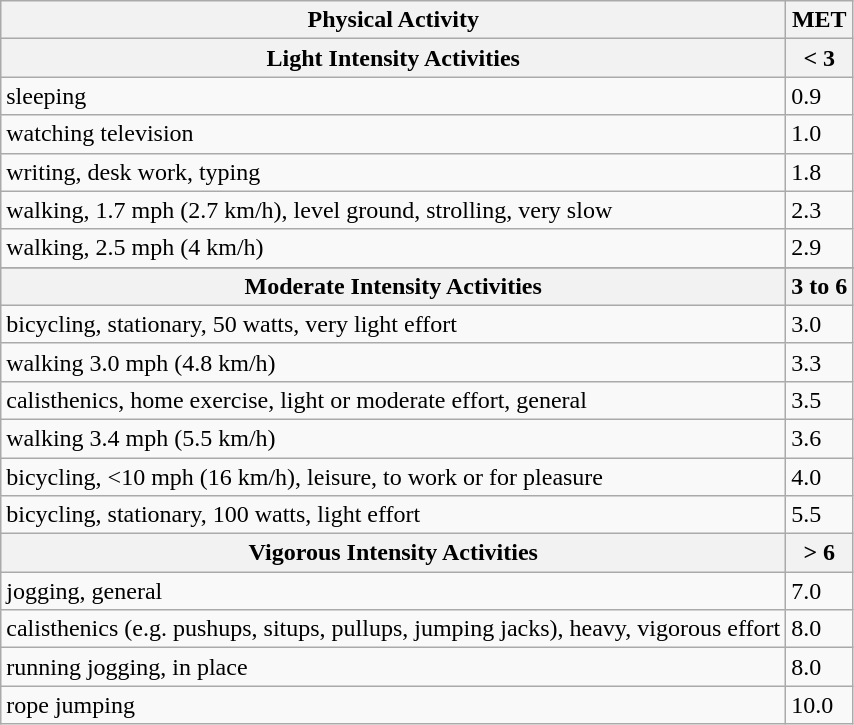<table class="wikitable" border="1">
<tr>
<th>Physical Activity</th>
<th>MET</th>
</tr>
<tr>
<th>Light Intensity Activities</th>
<th>< 3</th>
</tr>
<tr>
<td>sleeping</td>
<td>0.9</td>
</tr>
<tr>
<td>watching television</td>
<td>1.0</td>
</tr>
<tr>
<td>writing, desk work, typing</td>
<td>1.8</td>
</tr>
<tr>
<td>walking, 1.7 mph (2.7 km/h), level ground, strolling, very slow</td>
<td>2.3</td>
</tr>
<tr>
<td>walking, 2.5 mph (4 km/h)</td>
<td>2.9</td>
</tr>
<tr>
</tr>
<tr>
<th>Moderate Intensity Activities</th>
<th>3 to 6</th>
</tr>
<tr>
<td>bicycling, stationary, 50 watts, very light effort</td>
<td>3.0</td>
</tr>
<tr>
<td>walking 3.0 mph (4.8 km/h)</td>
<td>3.3</td>
</tr>
<tr>
<td>calisthenics, home exercise, light or moderate effort, general</td>
<td>3.5</td>
</tr>
<tr>
<td>walking 3.4 mph (5.5 km/h)</td>
<td>3.6</td>
</tr>
<tr>
<td>bicycling, <10 mph (16 km/h), leisure, to work or for pleasure</td>
<td>4.0</td>
</tr>
<tr>
<td>bicycling, stationary, 100 watts, light effort</td>
<td>5.5</td>
</tr>
<tr>
<th>Vigorous Intensity Activities</th>
<th>> 6</th>
</tr>
<tr>
<td>jogging, general</td>
<td>7.0</td>
</tr>
<tr>
<td>calisthenics (e.g. pushups, situps, pullups, jumping jacks), heavy, vigorous effort</td>
<td>8.0</td>
</tr>
<tr>
<td>running jogging, in place</td>
<td>8.0</td>
</tr>
<tr>
<td>rope jumping</td>
<td>10.0</td>
</tr>
</table>
